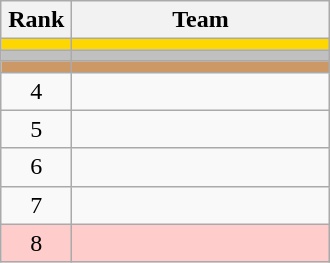<table class="wikitable" style="width:220px;">
<tr>
<th width=40px>Rank</th>
<th>Team</th>
</tr>
<tr style="background:gold;">
<td align=center></td>
<td></td>
</tr>
<tr style="background:silver;">
<td align=center></td>
<td></td>
</tr>
<tr style="background:#cc9966;">
<td align=center></td>
<td></td>
</tr>
<tr>
<td align=center>4</td>
<td></td>
</tr>
<tr>
<td align=center>5</td>
<td></td>
</tr>
<tr>
<td align=center>6</td>
<td></td>
</tr>
<tr>
<td align=center>7</td>
<td></td>
</tr>
<tr style="background:#ffcccc;">
<td align=center>8</td>
<td></td>
</tr>
</table>
